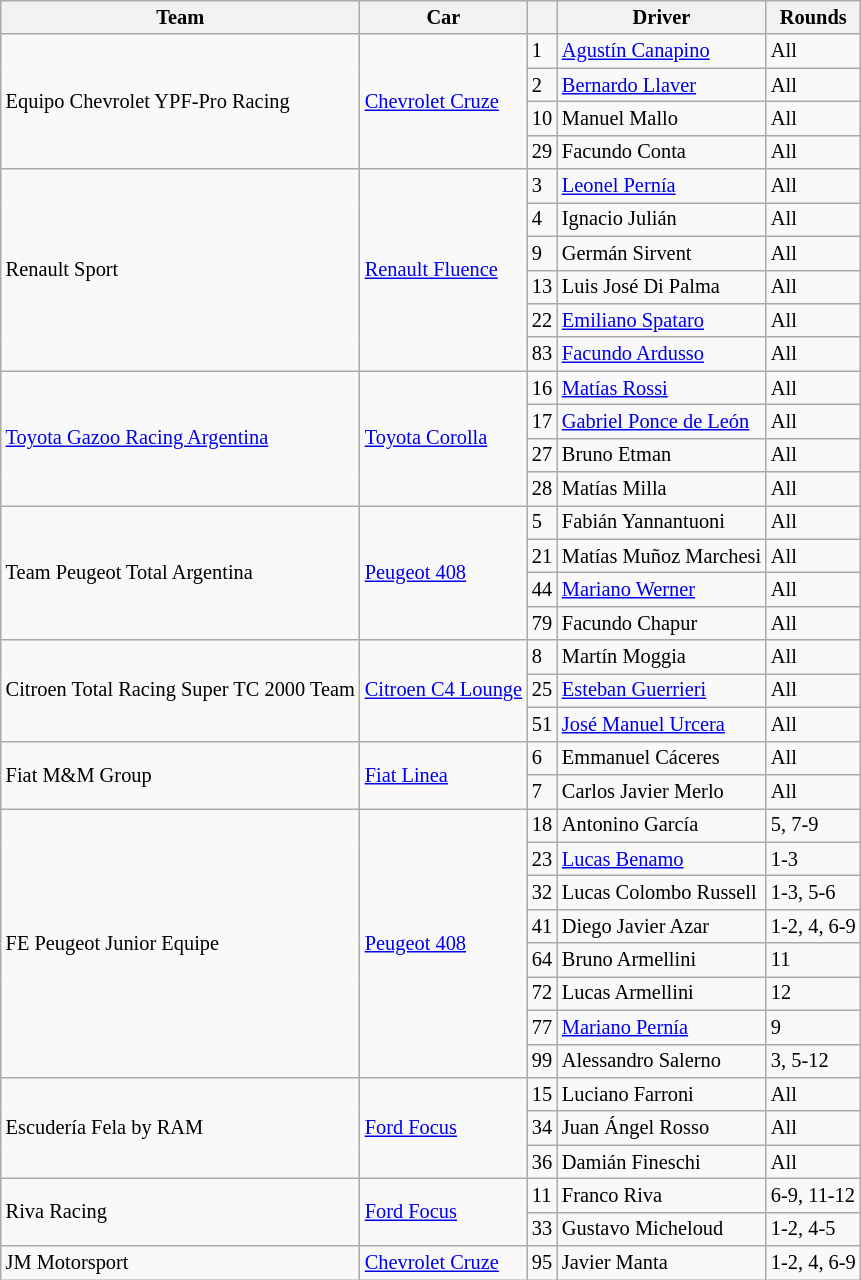<table class="wikitable" style="font-size: 85%;">
<tr>
<th>Team</th>
<th>Car</th>
<th></th>
<th>Driver</th>
<th>Rounds</th>
</tr>
<tr>
<td rowspan=4>Equipo Chevrolet YPF-Pro Racing</td>
<td rowspan=4><a href='#'>Chevrolet Cruze</a></td>
<td>1</td>
<td><a href='#'>Agustín Canapino</a></td>
<td>All</td>
</tr>
<tr>
<td>2</td>
<td><a href='#'>Bernardo Llaver</a></td>
<td>All</td>
</tr>
<tr>
<td>10</td>
<td>Manuel Mallo</td>
<td>All</td>
</tr>
<tr>
<td>29</td>
<td>Facundo Conta</td>
<td>All</td>
</tr>
<tr>
<td rowspan="6">Renault Sport</td>
<td rowspan=6><a href='#'>Renault Fluence</a></td>
<td>3</td>
<td><a href='#'>Leonel Pernía</a></td>
<td>All</td>
</tr>
<tr>
<td>4</td>
<td>Ignacio Julián</td>
<td>All</td>
</tr>
<tr>
<td>9</td>
<td>Germán Sirvent</td>
<td>All</td>
</tr>
<tr>
<td>13</td>
<td>Luis José Di Palma</td>
<td>All</td>
</tr>
<tr>
<td>22</td>
<td><a href='#'>Emiliano Spataro</a></td>
<td>All</td>
</tr>
<tr>
<td>83</td>
<td><a href='#'>Facundo Ardusso</a></td>
<td>All</td>
</tr>
<tr>
<td rowspan=4><a href='#'>Toyota Gazoo Racing Argentina</a></td>
<td rowspan=4><a href='#'>Toyota Corolla</a></td>
<td>16</td>
<td><a href='#'>Matías Rossi</a></td>
<td>All</td>
</tr>
<tr>
<td>17</td>
<td><a href='#'>Gabriel Ponce de León</a></td>
<td>All</td>
</tr>
<tr>
<td>27</td>
<td>Bruno Etman</td>
<td>All</td>
</tr>
<tr>
<td>28</td>
<td>Matías Milla</td>
<td>All</td>
</tr>
<tr>
<td rowspan=4>Team Peugeot Total Argentina</td>
<td rowspan=4><a href='#'>Peugeot 408</a></td>
<td>5</td>
<td>Fabián Yannantuoni</td>
<td>All</td>
</tr>
<tr>
<td>21</td>
<td>Matías Muñoz Marchesi</td>
<td>All</td>
</tr>
<tr>
<td>44</td>
<td><a href='#'>Mariano Werner</a></td>
<td>All</td>
</tr>
<tr>
<td>79</td>
<td>Facundo Chapur</td>
<td>All</td>
</tr>
<tr>
<td rowspan=3>Citroen Total Racing Super TC 2000 Team</td>
<td rowspan=3><a href='#'>Citroen C4 Lounge</a></td>
<td>8</td>
<td>Martín Moggia</td>
<td>All</td>
</tr>
<tr>
<td>25</td>
<td><a href='#'>Esteban Guerrieri</a></td>
<td>All</td>
</tr>
<tr>
<td>51</td>
<td><a href='#'>José Manuel Urcera</a></td>
<td>All</td>
</tr>
<tr>
<td rowspan=2>Fiat M&M Group</td>
<td rowspan=2><a href='#'>Fiat Linea</a></td>
<td>6</td>
<td>Emmanuel Cáceres</td>
<td>All</td>
</tr>
<tr>
<td>7</td>
<td>Carlos Javier Merlo</td>
<td>All</td>
</tr>
<tr>
<td rowspan="8">FE Peugeot Junior Equipe</td>
<td rowspan="8"><a href='#'>Peugeot 408</a></td>
<td>18</td>
<td>Antonino García</td>
<td>5, 7-9</td>
</tr>
<tr>
<td>23</td>
<td><a href='#'>Lucas Benamo</a></td>
<td>1-3</td>
</tr>
<tr>
<td>32</td>
<td>Lucas Colombo Russell</td>
<td>1-3, 5-6</td>
</tr>
<tr>
<td>41</td>
<td>Diego Javier Azar</td>
<td>1-2, 4, 6-9</td>
</tr>
<tr>
<td>64</td>
<td>Bruno Armellini</td>
<td>11</td>
</tr>
<tr>
<td>72</td>
<td>Lucas Armellini</td>
<td>12</td>
</tr>
<tr>
<td>77</td>
<td><a href='#'>Mariano Pernía</a></td>
<td>9</td>
</tr>
<tr>
<td>99</td>
<td>Alessandro Salerno</td>
<td>3, 5-12</td>
</tr>
<tr>
<td rowspan="3">Escudería Fela by RAM</td>
<td rowspan="3"><a href='#'>Ford Focus</a></td>
<td>15</td>
<td>Luciano Farroni</td>
<td>All</td>
</tr>
<tr>
<td>34</td>
<td>Juan Ángel Rosso</td>
<td>All</td>
</tr>
<tr>
<td>36</td>
<td>Damián Fineschi</td>
<td>All</td>
</tr>
<tr>
<td rowspan="2">Riva Racing</td>
<td rowspan="2"><a href='#'>Ford Focus</a></td>
<td>11</td>
<td>Franco Riva</td>
<td>6-9, 11-12</td>
</tr>
<tr>
<td>33</td>
<td>Gustavo Micheloud</td>
<td>1-2, 4-5</td>
</tr>
<tr>
<td>JM Motorsport</td>
<td><a href='#'>Chevrolet Cruze</a></td>
<td>95</td>
<td>Javier Manta</td>
<td>1-2, 4, 6-9</td>
</tr>
</table>
